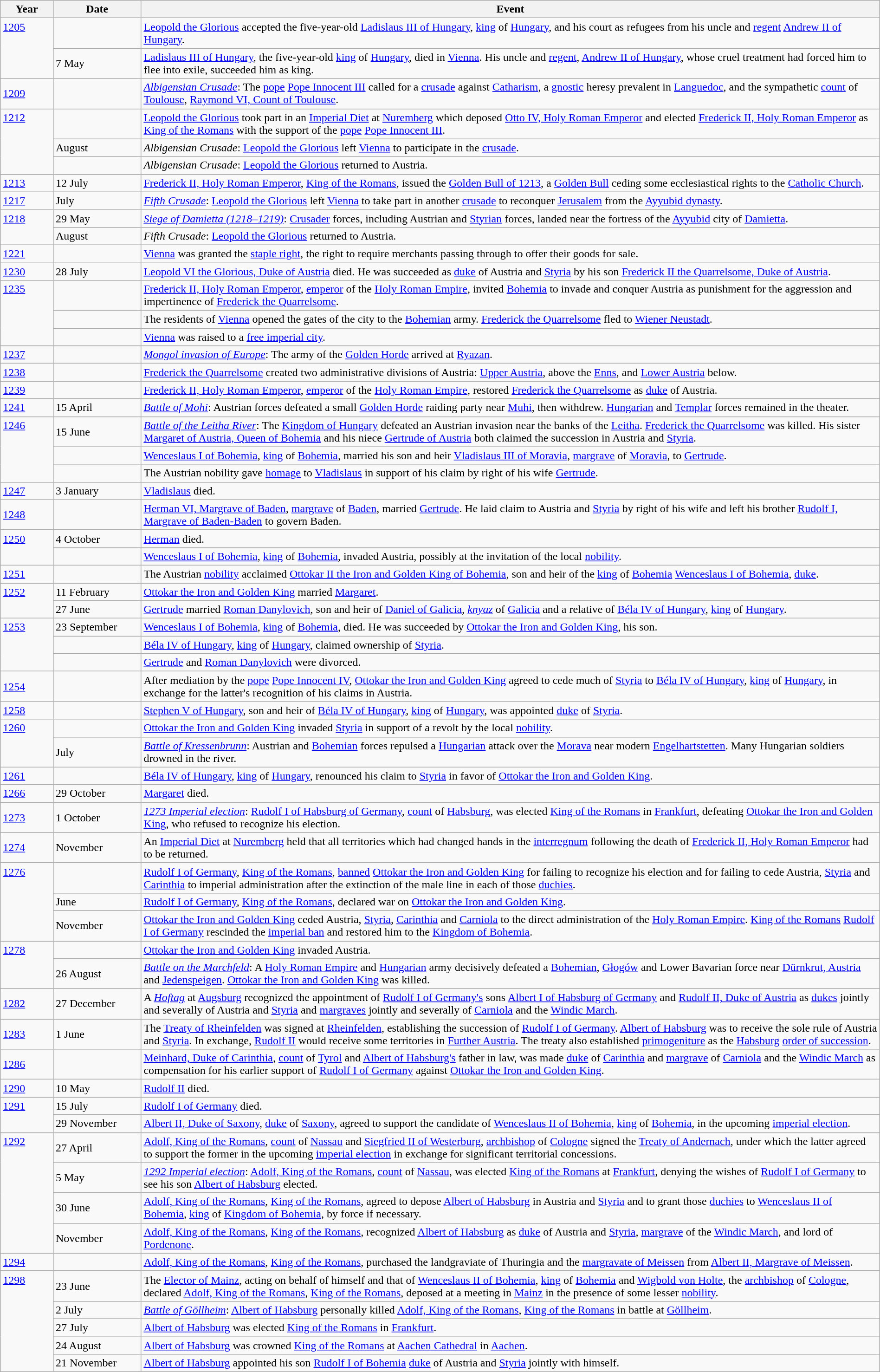<table class="wikitable" width="100%">
<tr>
<th style="width: 6%;">Year</th>
<th style="width: 10%;">Date</th>
<th>Event</th>
</tr>
<tr>
<td rowspan="2" valign="top"><a href='#'>1205</a></td>
<td></td>
<td><a href='#'>Leopold the Glorious</a> accepted the five-year-old <a href='#'>Ladislaus III of Hungary</a>, <a href='#'>king</a> of <a href='#'>Hungary</a>, and his court as refugees from his uncle and <a href='#'>regent</a> <a href='#'>Andrew II of Hungary</a>.</td>
</tr>
<tr>
<td>7 May</td>
<td><a href='#'>Ladislaus III of Hungary</a>, the five-year-old <a href='#'>king</a> of <a href='#'>Hungary</a>, died in <a href='#'>Vienna</a>.  His uncle and <a href='#'>regent</a>, <a href='#'>Andrew II of Hungary</a>, whose cruel treatment had forced him to flee into exile, succeeded him as king.</td>
</tr>
<tr>
<td><a href='#'>1209</a></td>
<td></td>
<td><em><a href='#'>Albigensian Crusade</a></em>: The <a href='#'>pope</a> <a href='#'>Pope Innocent III</a> called for a <a href='#'>crusade</a> against <a href='#'>Catharism</a>, a <a href='#'>gnostic</a> heresy prevalent in <a href='#'>Languedoc</a>, and the sympathetic <a href='#'>count</a> of <a href='#'>Toulouse</a>, <a href='#'>Raymond VI, Count of Toulouse</a>.</td>
</tr>
<tr>
<td rowspan="3" valign="top"><a href='#'>1212</a></td>
<td></td>
<td><a href='#'>Leopold the Glorious</a> took part in an <a href='#'>Imperial Diet</a> at <a href='#'>Nuremberg</a> which deposed <a href='#'>Otto IV, Holy Roman Emperor</a> and elected <a href='#'>Frederick II, Holy Roman Emperor</a> as <a href='#'>King of the Romans</a> with the support of the <a href='#'>pope</a> <a href='#'>Pope Innocent III</a>.</td>
</tr>
<tr>
<td>August</td>
<td><em>Albigensian Crusade</em>: <a href='#'>Leopold the Glorious</a> left <a href='#'>Vienna</a> to participate in the <a href='#'>crusade</a>.</td>
</tr>
<tr>
<td></td>
<td><em>Albigensian Crusade</em>: <a href='#'>Leopold the Glorious</a> returned to Austria.</td>
</tr>
<tr>
<td><a href='#'>1213</a></td>
<td>12 July</td>
<td><a href='#'>Frederick II, Holy Roman Emperor</a>, <a href='#'>King of the Romans</a>, issued the <a href='#'>Golden Bull of 1213</a>, a <a href='#'>Golden Bull</a> ceding some ecclesiastical rights to the <a href='#'>Catholic Church</a>.</td>
</tr>
<tr>
<td><a href='#'>1217</a></td>
<td>July</td>
<td><em><a href='#'>Fifth Crusade</a></em>: <a href='#'>Leopold the Glorious</a> left <a href='#'>Vienna</a> to take part in another <a href='#'>crusade</a> to reconquer <a href='#'>Jerusalem</a> from the <a href='#'>Ayyubid dynasty</a>.</td>
</tr>
<tr>
<td rowspan="2" valign="top"><a href='#'>1218</a></td>
<td>29 May</td>
<td><em><a href='#'>Siege of Damietta (1218–1219)</a></em>: <a href='#'>Crusader</a> forces, including Austrian and <a href='#'>Styrian</a> forces, landed near the fortress of the <a href='#'>Ayyubid</a> city of <a href='#'>Damietta</a>.</td>
</tr>
<tr>
<td>August</td>
<td><em>Fifth Crusade</em>: <a href='#'>Leopold the Glorious</a> returned to Austria.</td>
</tr>
<tr>
<td><a href='#'>1221</a></td>
<td></td>
<td><a href='#'>Vienna</a> was granted the <a href='#'>staple right</a>, the right to require merchants passing through to offer their goods for sale.</td>
</tr>
<tr>
<td><a href='#'>1230</a></td>
<td>28 July</td>
<td><a href='#'>Leopold VI the Glorious, Duke of Austria</a> died.  He was succeeded as <a href='#'>duke</a> of Austria and <a href='#'>Styria</a> by his son <a href='#'>Frederick II the Quarrelsome, Duke of Austria</a>.</td>
</tr>
<tr>
<td rowspan="3" valign="top"><a href='#'>1235</a></td>
<td></td>
<td><a href='#'>Frederick II, Holy Roman Emperor</a>, <a href='#'>emperor</a> of the <a href='#'>Holy Roman Empire</a>, invited <a href='#'>Bohemia</a> to invade and conquer Austria as punishment for the aggression and impertinence of <a href='#'>Frederick the Quarrelsome</a>.</td>
</tr>
<tr>
<td></td>
<td>The residents of <a href='#'>Vienna</a> opened the gates of the city to the <a href='#'>Bohemian</a> army.  <a href='#'>Frederick the Quarrelsome</a> fled to <a href='#'>Wiener Neustadt</a>.</td>
</tr>
<tr>
<td></td>
<td><a href='#'>Vienna</a> was raised to a <a href='#'>free imperial city</a>.</td>
</tr>
<tr>
<td><a href='#'>1237</a></td>
<td></td>
<td><em><a href='#'>Mongol invasion of Europe</a></em>: The army of the <a href='#'>Golden Horde</a> arrived at <a href='#'>Ryazan</a>.</td>
</tr>
<tr>
<td><a href='#'>1238</a></td>
<td></td>
<td><a href='#'>Frederick the Quarrelsome</a> created two administrative divisions of Austria: <a href='#'>Upper Austria</a>, above the <a href='#'>Enns</a>, and <a href='#'>Lower Austria</a> below.</td>
</tr>
<tr>
<td><a href='#'>1239</a></td>
<td></td>
<td><a href='#'>Frederick II, Holy Roman Emperor</a>, <a href='#'>emperor</a> of the <a href='#'>Holy Roman Empire</a>, restored <a href='#'>Frederick the Quarrelsome</a> as <a href='#'>duke</a> of Austria.</td>
</tr>
<tr>
<td><a href='#'>1241</a></td>
<td>15 April</td>
<td><em><a href='#'>Battle of Mohi</a></em>: Austrian forces defeated a small <a href='#'>Golden Horde</a> raiding party near <a href='#'>Muhi</a>, then withdrew.  <a href='#'>Hungarian</a> and <a href='#'>Templar</a> forces remained in the theater.</td>
</tr>
<tr>
<td rowspan="3" valign="top"><a href='#'>1246</a></td>
<td>15 June</td>
<td><em><a href='#'>Battle of the Leitha River</a></em>: The <a href='#'>Kingdom of Hungary</a> defeated an Austrian invasion near the banks of the <a href='#'>Leitha</a>.  <a href='#'>Frederick the Quarrelsome</a> was killed.  His sister <a href='#'>Margaret of Austria, Queen of Bohemia</a> and his niece <a href='#'>Gertrude of Austria</a> both claimed the succession in Austria and <a href='#'>Styria</a>.</td>
</tr>
<tr>
<td></td>
<td><a href='#'>Wenceslaus I of Bohemia</a>, <a href='#'>king</a> of <a href='#'>Bohemia</a>, married his son and heir <a href='#'>Vladislaus III of Moravia</a>, <a href='#'>margrave</a> of <a href='#'>Moravia</a>, to <a href='#'>Gertrude</a>.</td>
</tr>
<tr>
<td></td>
<td>The Austrian nobility gave <a href='#'>homage</a> to <a href='#'>Vladislaus</a> in support of his claim by right of his wife <a href='#'>Gertrude</a>.</td>
</tr>
<tr>
<td><a href='#'>1247</a></td>
<td>3 January</td>
<td><a href='#'>Vladislaus</a> died.</td>
</tr>
<tr>
<td><a href='#'>1248</a></td>
<td></td>
<td><a href='#'>Herman VI, Margrave of Baden</a>, <a href='#'>margrave</a> of <a href='#'>Baden</a>, married <a href='#'>Gertrude</a>.  He laid claim to Austria and <a href='#'>Styria</a> by right of his wife and left his brother <a href='#'>Rudolf I, Margrave of Baden-Baden</a> to govern Baden.</td>
</tr>
<tr>
<td rowspan="2" valign="top"><a href='#'>1250</a></td>
<td>4 October</td>
<td><a href='#'>Herman</a> died.</td>
</tr>
<tr>
<td></td>
<td><a href='#'>Wenceslaus I of Bohemia</a>, <a href='#'>king</a> of <a href='#'>Bohemia</a>, invaded Austria, possibly at the invitation of the local <a href='#'>nobility</a>.</td>
</tr>
<tr>
<td><a href='#'>1251</a></td>
<td></td>
<td>The Austrian <a href='#'>nobility</a> acclaimed <a href='#'>Ottokar II the Iron and Golden King of Bohemia</a>, son and heir of the <a href='#'>king</a> of <a href='#'>Bohemia</a> <a href='#'>Wenceslaus I of Bohemia</a>, <a href='#'>duke</a>.</td>
</tr>
<tr>
<td rowspan="2" valign="top"><a href='#'>1252</a></td>
<td>11 February</td>
<td><a href='#'>Ottokar the Iron and Golden King</a> married <a href='#'>Margaret</a>.</td>
</tr>
<tr>
<td>27 June</td>
<td><a href='#'>Gertrude</a> married <a href='#'>Roman Danylovich</a>, son and heir of <a href='#'>Daniel of Galicia</a>, <em><a href='#'>knyaz</a></em> of <a href='#'>Galicia</a> and a relative of <a href='#'>Béla IV of Hungary</a>, <a href='#'>king</a> of <a href='#'>Hungary</a>.</td>
</tr>
<tr>
<td rowspan="3" valign="top"><a href='#'>1253</a></td>
<td>23 September</td>
<td><a href='#'>Wenceslaus I of Bohemia</a>, <a href='#'>king</a> of <a href='#'>Bohemia</a>, died.  He was succeeded by <a href='#'>Ottokar the Iron and Golden King</a>, his son.</td>
</tr>
<tr>
<td></td>
<td><a href='#'>Béla IV of Hungary</a>, <a href='#'>king</a> of <a href='#'>Hungary</a>, claimed ownership of <a href='#'>Styria</a>.</td>
</tr>
<tr>
<td></td>
<td><a href='#'>Gertrude</a> and <a href='#'>Roman Danylovich</a> were divorced.</td>
</tr>
<tr>
<td><a href='#'>1254</a></td>
<td></td>
<td>After mediation by the <a href='#'>pope</a> <a href='#'>Pope Innocent IV</a>, <a href='#'>Ottokar the Iron and Golden King</a> agreed to cede much of <a href='#'>Styria</a> to <a href='#'>Béla IV of Hungary</a>, <a href='#'>king</a> of <a href='#'>Hungary</a>, in exchange for the latter's recognition of his claims in Austria.</td>
</tr>
<tr>
<td><a href='#'>1258</a></td>
<td></td>
<td><a href='#'>Stephen V of Hungary</a>, son and heir of <a href='#'>Béla IV of Hungary</a>, <a href='#'>king</a> of <a href='#'>Hungary</a>, was appointed <a href='#'>duke</a> of <a href='#'>Styria</a>.</td>
</tr>
<tr>
<td rowspan="2" valign="top"><a href='#'>1260</a></td>
<td></td>
<td><a href='#'>Ottokar the Iron and Golden King</a> invaded <a href='#'>Styria</a> in support of a revolt by the local <a href='#'>nobility</a>.</td>
</tr>
<tr>
<td>July</td>
<td><em><a href='#'>Battle of Kressenbrunn</a></em>: Austrian and <a href='#'>Bohemian</a> forces repulsed a <a href='#'>Hungarian</a> attack over the <a href='#'>Morava</a> near modern <a href='#'>Engelhartstetten</a>.  Many Hungarian soldiers drowned in the river.</td>
</tr>
<tr>
<td><a href='#'>1261</a></td>
<td></td>
<td><a href='#'>Béla IV of Hungary</a>, <a href='#'>king</a> of <a href='#'>Hungary</a>, renounced his claim to <a href='#'>Styria</a> in favor of <a href='#'>Ottokar the Iron and Golden King</a>.</td>
</tr>
<tr>
<td><a href='#'>1266</a></td>
<td>29 October</td>
<td><a href='#'>Margaret</a> died.</td>
</tr>
<tr>
<td><a href='#'>1273</a></td>
<td>1 October</td>
<td><em><a href='#'>1273 Imperial election</a></em>: <a href='#'>Rudolf I of Habsburg of Germany</a>, <a href='#'>count</a> of <a href='#'>Habsburg</a>, was elected <a href='#'>King of the Romans</a> in <a href='#'>Frankfurt</a>, defeating <a href='#'>Ottokar the Iron and Golden King</a>, who refused to recognize his election.</td>
</tr>
<tr>
<td><a href='#'>1274</a></td>
<td>November</td>
<td>An <a href='#'>Imperial Diet</a> at <a href='#'>Nuremberg</a> held that all territories which had changed hands in the <a href='#'>interregnum</a> following the death of <a href='#'>Frederick II, Holy Roman Emperor</a> had to be returned.</td>
</tr>
<tr>
<td rowspan="3" valign="top"><a href='#'>1276</a></td>
<td></td>
<td><a href='#'>Rudolf I of Germany</a>, <a href='#'>King of the Romans</a>, <a href='#'>banned</a> <a href='#'>Ottokar the Iron and Golden King</a> for failing to recognize his election and for failing to cede Austria, <a href='#'>Styria</a> and <a href='#'>Carinthia</a> to imperial administration after the extinction of the male line in each of those <a href='#'>duchies</a>.</td>
</tr>
<tr>
<td>June</td>
<td><a href='#'>Rudolf I of Germany</a>, <a href='#'>King of the Romans</a>, declared war on <a href='#'>Ottokar the Iron and Golden King</a>.</td>
</tr>
<tr>
<td>November</td>
<td><a href='#'>Ottokar the Iron and Golden King</a> ceded Austria, <a href='#'>Styria</a>, <a href='#'>Carinthia</a> and <a href='#'>Carniola</a> to the direct administration of the <a href='#'>Holy Roman Empire</a>.  <a href='#'>King of the Romans</a> <a href='#'>Rudolf I of Germany</a> rescinded the <a href='#'>imperial ban</a> and restored him to the <a href='#'>Kingdom of Bohemia</a>.</td>
</tr>
<tr>
<td rowspan="2" valign="top"><a href='#'>1278</a></td>
<td></td>
<td><a href='#'>Ottokar the Iron and Golden King</a> invaded Austria.</td>
</tr>
<tr>
<td>26 August</td>
<td><em><a href='#'>Battle on the Marchfeld</a></em>: A <a href='#'>Holy Roman Empire</a> and <a href='#'>Hungarian</a> army decisively defeated a <a href='#'>Bohemian</a>, <a href='#'>Głogów</a> and Lower Bavarian force near <a href='#'>Dürnkrut, Austria</a> and <a href='#'>Jedenspeigen</a>.  <a href='#'>Ottokar the Iron and Golden King</a> was killed.</td>
</tr>
<tr>
<td><a href='#'>1282</a></td>
<td>27 December</td>
<td>A <em><a href='#'>Hoftag</a></em> at <a href='#'>Augsburg</a> recognized the appointment of <a href='#'>Rudolf I of Germany's</a> sons <a href='#'>Albert I of Habsburg of Germany</a> and <a href='#'>Rudolf II, Duke of Austria</a> as <a href='#'>dukes</a> jointly and severally of Austria and <a href='#'>Styria</a> and <a href='#'>margraves</a> jointly and severally of <a href='#'>Carniola</a> and the <a href='#'>Windic March</a>.</td>
</tr>
<tr>
<td><a href='#'>1283</a></td>
<td>1 June</td>
<td>The <a href='#'>Treaty of Rheinfelden</a> was signed at <a href='#'>Rheinfelden</a>, establishing the succession of <a href='#'>Rudolf I of Germany</a>.  <a href='#'>Albert of Habsburg</a> was to receive the sole rule of Austria and <a href='#'>Styria</a>.  In exchange, <a href='#'>Rudolf II</a> would receive some territories in <a href='#'>Further Austria</a>.  The treaty also established <a href='#'>primogeniture</a> as the <a href='#'>Habsburg</a> <a href='#'>order of succession</a>.</td>
</tr>
<tr>
<td><a href='#'>1286</a></td>
<td></td>
<td><a href='#'>Meinhard, Duke of Carinthia</a>, <a href='#'>count</a> of <a href='#'>Tyrol</a> and <a href='#'>Albert of Habsburg's</a> father in law, was made <a href='#'>duke</a> of <a href='#'>Carinthia</a> and <a href='#'>margrave</a> of <a href='#'>Carniola</a> and the <a href='#'>Windic March</a> as compensation for his earlier support of <a href='#'>Rudolf I of Germany</a> against <a href='#'>Ottokar the Iron and Golden King</a>.</td>
</tr>
<tr>
<td><a href='#'>1290</a></td>
<td>10 May</td>
<td><a href='#'>Rudolf II</a> died.</td>
</tr>
<tr>
<td rowspan="2" valign="top"><a href='#'>1291</a></td>
<td>15 July</td>
<td><a href='#'>Rudolf I of Germany</a> died.</td>
</tr>
<tr>
<td>29 November</td>
<td><a href='#'>Albert II, Duke of Saxony</a>, <a href='#'>duke</a> of <a href='#'>Saxony</a>, agreed to support the candidate of <a href='#'>Wenceslaus II of Bohemia</a>, <a href='#'>king</a> of <a href='#'>Bohemia</a>, in the upcoming <a href='#'>imperial election</a>.</td>
</tr>
<tr>
<td rowspan="4" valign="top"><a href='#'>1292</a></td>
<td>27 April</td>
<td><a href='#'>Adolf, King of the Romans</a>, <a href='#'>count</a> of <a href='#'>Nassau</a> and <a href='#'>Siegfried II of Westerburg</a>, <a href='#'>archbishop</a> of <a href='#'>Cologne</a> signed the <a href='#'>Treaty of Andernach</a>, under which the latter agreed to support the former in the upcoming <a href='#'>imperial election</a> in exchange for significant territorial concessions.</td>
</tr>
<tr>
<td>5 May</td>
<td><em><a href='#'>1292 Imperial election</a></em>: <a href='#'>Adolf, King of the Romans</a>, <a href='#'>count</a> of <a href='#'>Nassau</a>, was elected <a href='#'>King of the Romans</a> at <a href='#'>Frankfurt</a>, denying the wishes of <a href='#'>Rudolf I of Germany</a> to see his son <a href='#'>Albert of Habsburg</a> elected.</td>
</tr>
<tr>
<td>30 June</td>
<td><a href='#'>Adolf, King of the Romans</a>, <a href='#'>King of the Romans</a>, agreed to depose <a href='#'>Albert of Habsburg</a> in Austria and <a href='#'>Styria</a> and to grant those <a href='#'>duchies</a> to <a href='#'>Wenceslaus II of Bohemia</a>, <a href='#'>king</a> of <a href='#'>Kingdom of Bohemia</a>, by force if necessary.</td>
</tr>
<tr>
<td>November</td>
<td><a href='#'>Adolf, King of the Romans</a>, <a href='#'>King of the Romans</a>, recognized <a href='#'>Albert of Habsburg</a> as <a href='#'>duke</a> of Austria and <a href='#'>Styria</a>, <a href='#'>margrave</a> of the <a href='#'>Windic March</a>, and lord of <a href='#'>Pordenone</a>.</td>
</tr>
<tr>
<td><a href='#'>1294</a></td>
<td></td>
<td><a href='#'>Adolf, King of the Romans</a>, <a href='#'>King of the Romans</a>, purchased the landgraviate of Thuringia and the <a href='#'>margravate of Meissen</a> from <a href='#'>Albert II, Margrave of Meissen</a>.</td>
</tr>
<tr>
<td rowspan="5" valign="top"><a href='#'>1298</a></td>
<td>23 June</td>
<td>The <a href='#'>Elector of Mainz</a>, acting on behalf of himself and that of <a href='#'>Wenceslaus II of Bohemia</a>, <a href='#'>king</a> of <a href='#'>Bohemia</a> and <a href='#'>Wigbold von Holte</a>, the <a href='#'>archbishop</a> of <a href='#'>Cologne</a>, declared <a href='#'>Adolf, King of the Romans</a>, <a href='#'>King of the Romans</a>, deposed at a meeting in <a href='#'>Mainz</a> in the presence of some lesser <a href='#'>nobility</a>.</td>
</tr>
<tr>
<td>2 July</td>
<td><em><a href='#'>Battle of Göllheim</a></em>: <a href='#'>Albert of Habsburg</a> personally killed <a href='#'>Adolf, King of the Romans</a>, <a href='#'>King of the Romans</a> in battle at <a href='#'>Göllheim</a>.</td>
</tr>
<tr>
<td>27 July</td>
<td><a href='#'>Albert of Habsburg</a> was elected <a href='#'>King of the Romans</a> in <a href='#'>Frankfurt</a>.</td>
</tr>
<tr>
<td>24 August</td>
<td><a href='#'>Albert of Habsburg</a> was crowned <a href='#'>King of the Romans</a> at <a href='#'>Aachen Cathedral</a> in <a href='#'>Aachen</a>.</td>
</tr>
<tr>
<td>21 November</td>
<td><a href='#'>Albert of Habsburg</a> appointed his son <a href='#'>Rudolf I of Bohemia</a> <a href='#'>duke</a> of Austria and <a href='#'>Styria</a> jointly with himself.</td>
</tr>
</table>
